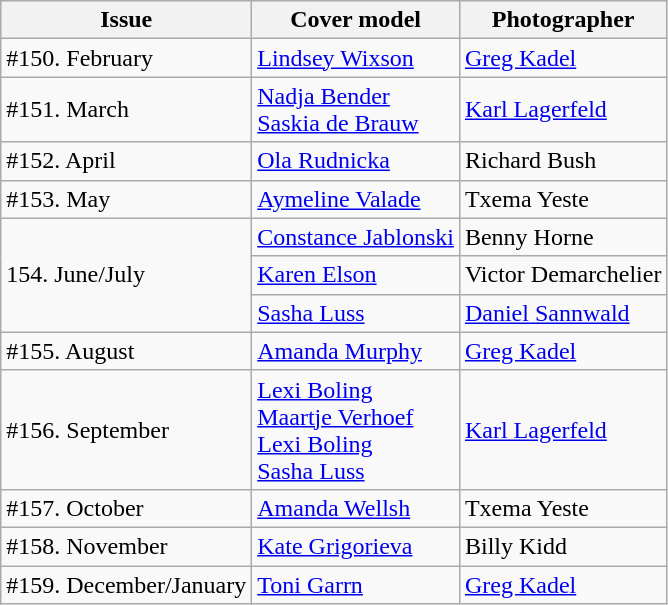<table class="sortable wikitable">
<tr>
<th>Issue</th>
<th>Cover model</th>
<th>Photographer</th>
</tr>
<tr>
<td>#150. February</td>
<td><a href='#'>Lindsey Wixson</a></td>
<td><a href='#'>Greg Kadel</a></td>
</tr>
<tr>
<td>#151. March</td>
<td><a href='#'>Nadja Bender</a><br><a href='#'>Saskia de Brauw</a></td>
<td><a href='#'>Karl Lagerfeld</a></td>
</tr>
<tr>
<td>#152. April</td>
<td><a href='#'>Ola Rudnicka</a></td>
<td>Richard Bush</td>
</tr>
<tr>
<td>#153. May</td>
<td><a href='#'>Aymeline Valade</a></td>
<td>Txema Yeste</td>
</tr>
<tr>
<td rowspan=3>154. June/July</td>
<td><a href='#'>Constance Jablonski</a></td>
<td>Benny Horne</td>
</tr>
<tr>
<td><a href='#'>Karen Elson</a></td>
<td>Victor Demarchelier</td>
</tr>
<tr>
<td><a href='#'>Sasha Luss</a></td>
<td><a href='#'>Daniel Sannwald</a></td>
</tr>
<tr>
<td>#155. August</td>
<td><a href='#'>Amanda Murphy</a></td>
<td><a href='#'>Greg Kadel</a></td>
</tr>
<tr>
<td>#156. September</td>
<td><a href='#'>Lexi Boling</a><br><a href='#'>Maartje Verhoef</a><br><a href='#'>Lexi Boling</a><br><a href='#'>Sasha Luss</a></td>
<td><a href='#'>Karl Lagerfeld</a></td>
</tr>
<tr>
<td>#157. October</td>
<td><a href='#'>Amanda Wellsh</a></td>
<td>Txema Yeste</td>
</tr>
<tr>
<td>#158. November</td>
<td><a href='#'>Kate Grigorieva</a></td>
<td>Billy Kidd</td>
</tr>
<tr>
<td>#159. December/January</td>
<td><a href='#'>Toni Garrn</a></td>
<td><a href='#'>Greg Kadel</a></td>
</tr>
</table>
